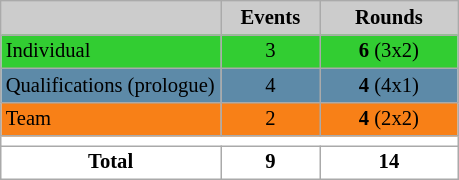<table class="wikitable plainrowheaders" style="background:#fff; font-size:86%; line-height:16px; border:gray solid 1px; border-collapse:collapse;">
<tr style="background:#ccc; text-align:center;">
<th scope="col" style="background:#ccc;" width=140px;"></th>
<th scope="col" style="background:#ccc;" width=60px;">Events</th>
<th scope="col" style="background:#ccc;" width=85px;">Rounds</th>
</tr>
<tr style="background:#32CD32;">
<td>Individual</td>
<td align=center>3</td>
<td align=center><strong>6</strong> (3x2)</td>
</tr>
<tr style="background:#5D8AA8;">
<td>Qualifications (prologue)</td>
<td align=center>4</td>
<td align=center><strong>4</strong> (4x1)</td>
</tr>
<tr style="background:#F88017;">
<td>Team</td>
<td align=center>2</td>
<td align=center><strong>4</strong> (2x2)</td>
</tr>
<tr>
<td colspan=3></td>
</tr>
<tr>
<td align=center><strong>Total</strong></td>
<td align=center><strong>9</strong></td>
<td align=center><strong>14</strong></td>
</tr>
</table>
